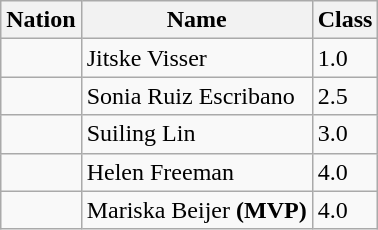<table class="wikitable">
<tr>
<th>Nation</th>
<th>Name</th>
<th>Class</th>
</tr>
<tr>
<td></td>
<td>Jitske Visser</td>
<td>1.0</td>
</tr>
<tr>
<td></td>
<td>Sonia Ruiz Escribano</td>
<td>2.5</td>
</tr>
<tr>
<td></td>
<td>Suiling Lin</td>
<td>3.0</td>
</tr>
<tr>
<td></td>
<td>Helen Freeman</td>
<td>4.0</td>
</tr>
<tr>
<td></td>
<td>Mariska Beijer <strong>(MVP)</strong></td>
<td>4.0</td>
</tr>
</table>
